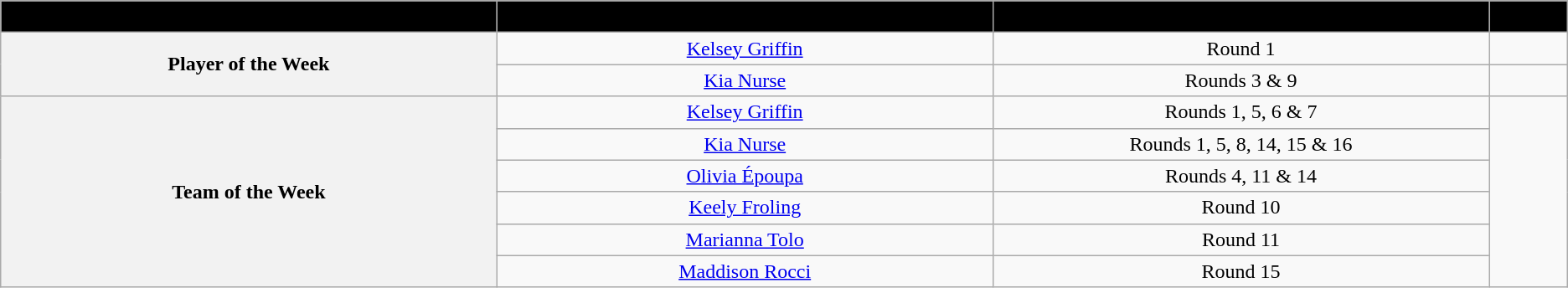<table class="wikitable sortable sortable" style="text-align: center">
<tr>
<th style="background:black" width="10%"><span>Award</span></th>
<th style="background:black" width="10%"><span>Recipient</span></th>
<th style="background:black" width="10%"><span>Round(s)</span></th>
<th style="background:black" width="1%" class="unsortable"><span>Ref.</span></th>
</tr>
<tr>
<th rowspan=2>Player of the Week</th>
<td><a href='#'>Kelsey Griffin</a></td>
<td>Round 1</td>
<td></td>
</tr>
<tr>
<td><a href='#'>Kia Nurse</a></td>
<td>Rounds 3 & 9</td>
<td></td>
</tr>
<tr>
<th rowspan=6>Team of the Week</th>
<td><a href='#'>Kelsey Griffin</a></td>
<td>Rounds 1, 5, 6 & 7</td>
<td rowspan=6></td>
</tr>
<tr>
<td><a href='#'>Kia Nurse</a></td>
<td>Rounds 1, 5, 8, 14, 15 & 16</td>
</tr>
<tr>
<td><a href='#'>Olivia Époupa</a></td>
<td>Rounds 4, 11 & 14</td>
</tr>
<tr>
<td><a href='#'>Keely Froling</a></td>
<td>Round 10</td>
</tr>
<tr>
<td><a href='#'>Marianna Tolo</a></td>
<td>Round 11</td>
</tr>
<tr>
<td><a href='#'>Maddison Rocci</a></td>
<td>Round 15</td>
</tr>
</table>
